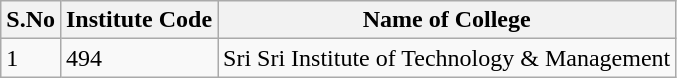<table class="wikitable sortable">
<tr>
<th>S.No</th>
<th>Institute Code</th>
<th>Name of College</th>
</tr>
<tr>
<td>1</td>
<td>494</td>
<td>Sri Sri Institute of Technology & Management</td>
</tr>
</table>
